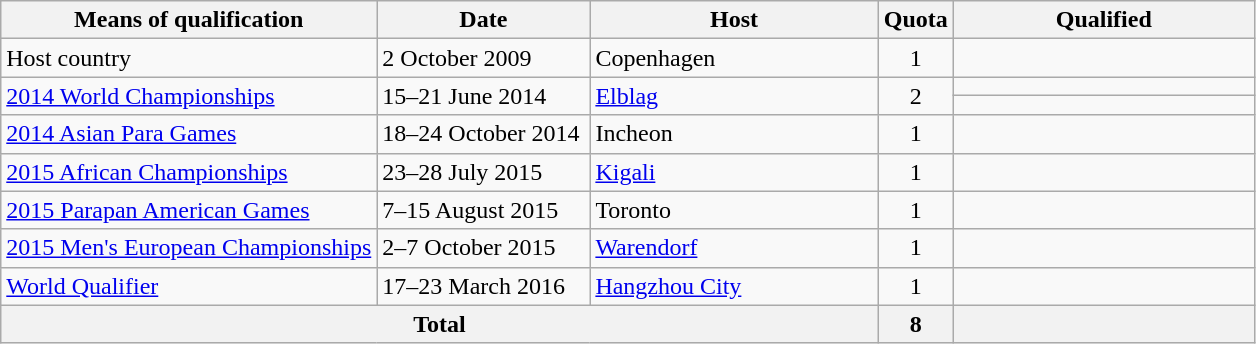<table class="wikitable">
<tr>
<th width=30%>Means of qualification</th>
<th width=17%>Date</th>
<th width=23%>Host</th>
<th width=6%>Quota</th>
<th width=24%>Qualified</th>
</tr>
<tr>
<td>Host country</td>
<td>2 October 2009</td>
<td> Copenhagen</td>
<td align="center">1</td>
<td></td>
</tr>
<tr>
<td rowspan=2><a href='#'>2014 World Championships</a></td>
<td rowspan=2>15–21 June 2014</td>
<td rowspan=2> <a href='#'>Elblag</a></td>
<td rowspan=2 style="text-align:center;">2</td>
<td></td>
</tr>
<tr>
<td></td>
</tr>
<tr>
<td><a href='#'>2014 Asian Para Games</a></td>
<td>18–24 October 2014</td>
<td> Incheon</td>
<td style="text-align:center;">1</td>
<td></td>
</tr>
<tr>
<td><a href='#'>2015 African Championships</a></td>
<td>23–28 July 2015</td>
<td> <a href='#'>Kigali</a></td>
<td style="text-align:center;">1</td>
<td></td>
</tr>
<tr>
<td><a href='#'>2015 Parapan American Games</a></td>
<td>7–15 August 2015</td>
<td> Toronto</td>
<td style="text-align:center;">1</td>
<td></td>
</tr>
<tr>
<td><a href='#'>2015 Men's European Championships</a></td>
<td>2–7 October 2015</td>
<td> <a href='#'>Warendorf</a></td>
<td style="text-align:center;">1</td>
<td></td>
</tr>
<tr>
<td><a href='#'>World Qualifier</a></td>
<td rowspan=1>17–23 March 2016</td>
<td rowspan=1> <a href='#'>Hangzhou City</a></td>
<td rowspan=1 style="text-align:center;">1</td>
<td></td>
</tr>
<tr>
<th colspan="3">Total</th>
<th>8</th>
<th></th>
</tr>
</table>
